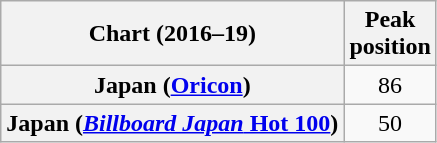<table class="wikitable sortable plainrowheaders" style="text-align:center">
<tr>
<th scope="col">Chart (2016–19)</th>
<th scope="col">Peak<br>position</th>
</tr>
<tr>
<th scope="row">Japan (<a href='#'>Oricon</a>)</th>
<td>86</td>
</tr>
<tr>
<th scope="row">Japan (<a href='#'><em>Billboard Japan</em> Hot 100</a>)</th>
<td>50</td>
</tr>
</table>
